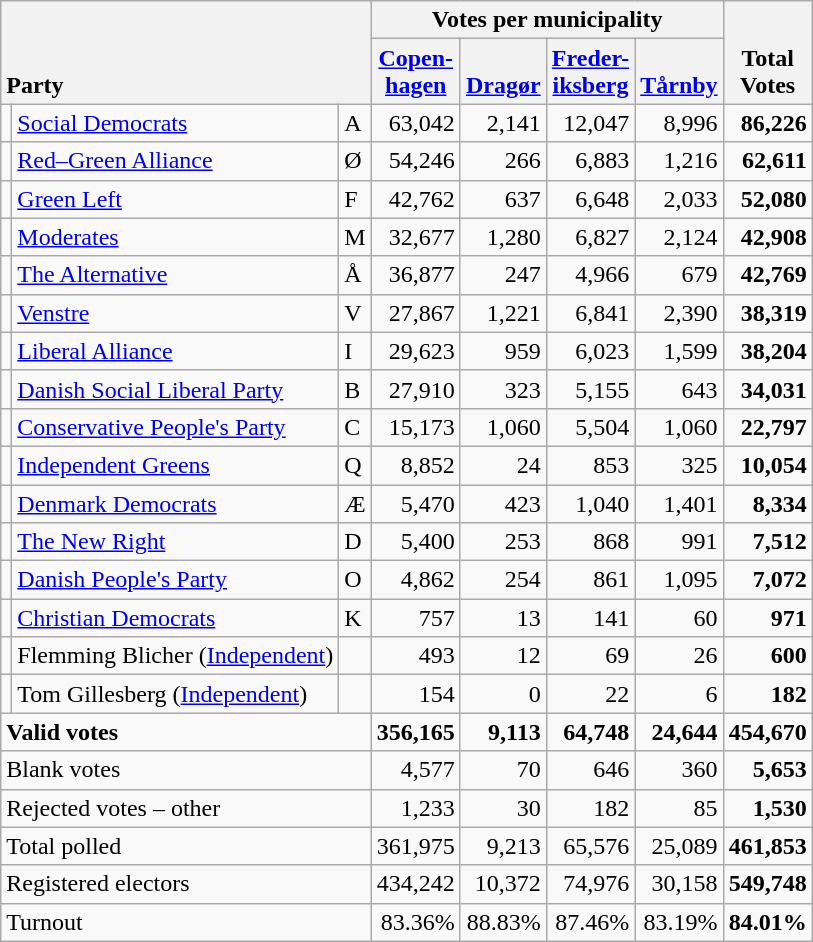<table class="wikitable" border="1" style="text-align:right;">
<tr>
<th style="text-align:left;" valign=bottom rowspan=2 colspan=3>Party</th>
<th colspan=4>Votes per municipality</th>
<th align=center valign=bottom rowspan=2 width="50">Total Votes</th>
</tr>
<tr>
<th align=center valign=bottom width="50"><a href='#'>Copen- hagen</a></th>
<th align=center valign=bottom width="50"><a href='#'>Dragør</a></th>
<th align=center valign=bottom width="50"><a href='#'>Freder- iksberg</a></th>
<th align=center valign=bottom width="50"><a href='#'>Tårnby</a></th>
</tr>
<tr>
<td></td>
<td align=left><a href='#'>Social Democrats</a></td>
<td align=left>A</td>
<td>63,042</td>
<td>2,141</td>
<td>12,047</td>
<td>8,996</td>
<td><strong>86,226</strong></td>
</tr>
<tr>
<td></td>
<td align=left><a href='#'>Red–Green Alliance</a></td>
<td align=left>Ø</td>
<td>54,246</td>
<td>266</td>
<td>6,883</td>
<td>1,216</td>
<td><strong>62,611</strong></td>
</tr>
<tr>
<td></td>
<td align=left><a href='#'>Green Left</a></td>
<td align=left>F</td>
<td>42,762</td>
<td>637</td>
<td>6,648</td>
<td>2,033</td>
<td><strong>52,080</strong></td>
</tr>
<tr>
<td></td>
<td align=left><a href='#'>Moderates</a></td>
<td align=left>M</td>
<td>32,677</td>
<td>1,280</td>
<td>6,827</td>
<td>2,124</td>
<td><strong>42,908</strong></td>
</tr>
<tr>
<td></td>
<td align=left><a href='#'>The Alternative</a></td>
<td align=left>Å</td>
<td>36,877</td>
<td>247</td>
<td>4,966</td>
<td>679</td>
<td><strong>42,769</strong></td>
</tr>
<tr>
<td></td>
<td align=left><a href='#'>Venstre</a></td>
<td align=left>V</td>
<td>27,867</td>
<td>1,221</td>
<td>6,841</td>
<td>2,390</td>
<td><strong>38,319</strong></td>
</tr>
<tr>
<td></td>
<td align=left><a href='#'>Liberal Alliance</a></td>
<td align=left>I</td>
<td>29,623</td>
<td>959</td>
<td>6,023</td>
<td>1,599</td>
<td><strong>38,204</strong></td>
</tr>
<tr>
<td></td>
<td align=left><a href='#'>Danish Social Liberal Party</a></td>
<td align=left>B</td>
<td>27,910</td>
<td>323</td>
<td>5,155</td>
<td>643</td>
<td><strong>34,031</strong></td>
</tr>
<tr>
<td></td>
<td align=left style="white-space: nowrap;"><a href='#'>Conservative People's Party</a></td>
<td align=left>C</td>
<td>15,173</td>
<td>1,060</td>
<td>5,504</td>
<td>1,060</td>
<td><strong>22,797</strong></td>
</tr>
<tr>
<td></td>
<td align=left><a href='#'>Independent Greens</a></td>
<td align=left>Q</td>
<td>8,852</td>
<td>24</td>
<td>853</td>
<td>325</td>
<td><strong>10,054</strong></td>
</tr>
<tr>
<td></td>
<td align=left><a href='#'>Denmark Democrats</a></td>
<td align=left>Æ</td>
<td>5,470</td>
<td>423</td>
<td>1,040</td>
<td>1,401</td>
<td><strong>8,334</strong></td>
</tr>
<tr>
<td></td>
<td align=left><a href='#'>The New Right</a></td>
<td align=left>D</td>
<td>5,400</td>
<td>253</td>
<td>868</td>
<td>991</td>
<td><strong>7,512</strong></td>
</tr>
<tr>
<td></td>
<td align=left><a href='#'>Danish People's Party</a></td>
<td align=left>O</td>
<td>4,862</td>
<td>254</td>
<td>861</td>
<td>1,095</td>
<td><strong>7,072</strong></td>
</tr>
<tr>
<td></td>
<td align=left><a href='#'>Christian Democrats</a></td>
<td align=left>K</td>
<td>757</td>
<td>13</td>
<td>141</td>
<td>60</td>
<td><strong>971</strong></td>
</tr>
<tr>
<td></td>
<td align=left>Flemming Blicher (<a href='#'>Independent</a>)</td>
<td></td>
<td>493</td>
<td>12</td>
<td>69</td>
<td>26</td>
<td><strong>600</strong></td>
</tr>
<tr>
<td></td>
<td align=left>Tom Gillesberg (<a href='#'>Independent</a>)</td>
<td></td>
<td>154</td>
<td>0</td>
<td>22</td>
<td>6</td>
<td><strong>182</strong></td>
</tr>
<tr style="font-weight:bold">
<td align=left colspan=3>Valid votes</td>
<td>356,165</td>
<td>9,113</td>
<td>64,748</td>
<td>24,644</td>
<td>454,670</td>
</tr>
<tr>
<td align=left colspan=3>Blank votes</td>
<td>4,577</td>
<td>70</td>
<td>646</td>
<td>360</td>
<td><strong>5,653</strong></td>
</tr>
<tr>
<td align=left colspan=3>Rejected votes – other</td>
<td>1,233</td>
<td>30</td>
<td>182</td>
<td>85</td>
<td><strong>1,530</strong></td>
</tr>
<tr>
<td align=left colspan=3>Total polled</td>
<td>361,975</td>
<td>9,213</td>
<td>65,576</td>
<td>25,089</td>
<td><strong>461,853</strong></td>
</tr>
<tr>
<td align=left colspan=3>Registered electors</td>
<td>434,242</td>
<td>10,372</td>
<td>74,976</td>
<td>30,158</td>
<td><strong>549,748</strong></td>
</tr>
<tr>
<td align=left colspan=3>Turnout</td>
<td>83.36%</td>
<td>88.83%</td>
<td>87.46%</td>
<td>83.19%</td>
<td><strong>84.01%</strong></td>
</tr>
</table>
